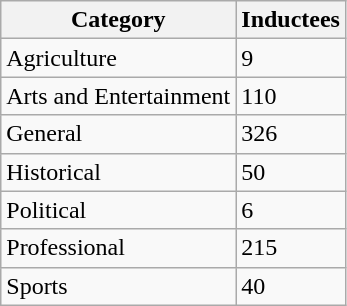<table class="wikitable">
<tr>
<th>Category</th>
<th>Inductees</th>
</tr>
<tr>
<td>Agriculture</td>
<td>9</td>
</tr>
<tr>
<td>Arts and Entertainment</td>
<td>110</td>
</tr>
<tr>
<td>General</td>
<td>326</td>
</tr>
<tr>
<td>Historical</td>
<td>50</td>
</tr>
<tr>
<td>Political</td>
<td>6</td>
</tr>
<tr>
<td>Professional</td>
<td>215</td>
</tr>
<tr>
<td>Sports</td>
<td>40</td>
</tr>
</table>
